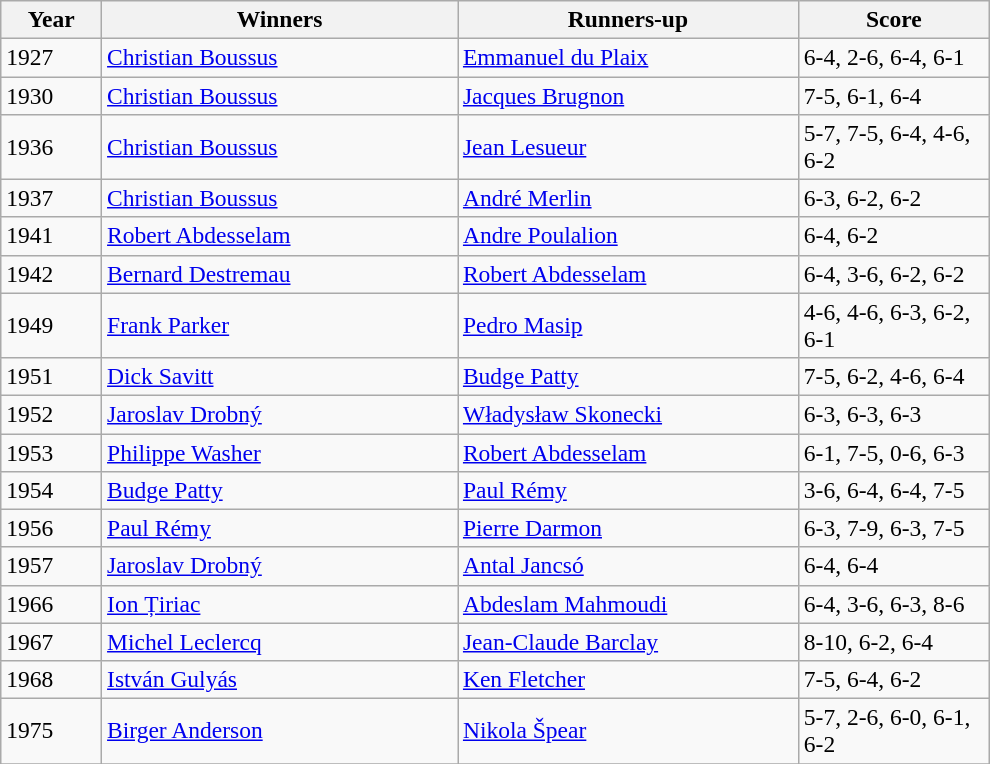<table class="wikitable" style="font-size:98%;">
<tr>
<th style="width:60px;">Year</th>
<th style="width:230px;">Winners</th>
<th style="width:220px;">Runners-up</th>
<th style="width:120px;">Score</th>
</tr>
<tr>
<td>1927</td>
<td><a href='#'>Christian Boussus</a></td>
<td> <a href='#'>Emmanuel du Plaix</a></td>
<td>6-4, 2-6, 6-4, 6-1</td>
</tr>
<tr>
<td>1930</td>
<td><a href='#'>Christian Boussus</a></td>
<td> <a href='#'>Jacques Brugnon</a></td>
<td>7-5, 6-1, 6-4</td>
</tr>
<tr>
<td>1936</td>
<td><a href='#'>Christian Boussus</a></td>
<td> <a href='#'>Jean Lesueur</a></td>
<td>5-7, 7-5, 6-4, 4-6, 6-2</td>
</tr>
<tr>
<td>1937</td>
<td><a href='#'>Christian Boussus</a></td>
<td> <a href='#'>André Merlin</a></td>
<td>6-3, 6-2, 6-2</td>
</tr>
<tr>
<td>1941</td>
<td><a href='#'>Robert Abdesselam</a></td>
<td> <a href='#'>Andre Poulalion</a></td>
<td>6-4, 6-2</td>
</tr>
<tr>
<td>1942</td>
<td><a href='#'>Bernard Destremau</a></td>
<td> <a href='#'>Robert Abdesselam</a></td>
<td>6-4, 3-6, 6-2, 6-2</td>
</tr>
<tr>
<td>1949</td>
<td> <a href='#'>Frank Parker</a></td>
<td> <a href='#'>Pedro Masip</a></td>
<td>4-6, 4-6, 6-3, 6-2, 6-1</td>
</tr>
<tr>
<td>1951</td>
<td> <a href='#'>Dick Savitt</a></td>
<td> <a href='#'>Budge Patty</a></td>
<td>7-5, 6-2, 4-6, 6-4</td>
</tr>
<tr>
<td>1952</td>
<td> <a href='#'>Jaroslav Drobný</a></td>
<td> <a href='#'>Władysław Skonecki</a></td>
<td>6-3, 6-3, 6-3</td>
</tr>
<tr>
<td>1953</td>
<td> <a href='#'>Philippe Washer</a></td>
<td> <a href='#'>Robert Abdesselam</a></td>
<td>6-1, 7-5, 0-6, 6-3</td>
</tr>
<tr>
<td>1954</td>
<td> <a href='#'>Budge Patty</a></td>
<td> <a href='#'>Paul Rémy</a></td>
<td>3-6, 6-4, 6-4, 7-5</td>
</tr>
<tr>
<td>1956</td>
<td> <a href='#'>Paul Rémy</a></td>
<td> <a href='#'>Pierre Darmon</a></td>
<td>6-3, 7-9, 6-3, 7-5</td>
</tr>
<tr>
<td>1957</td>
<td> <a href='#'>Jaroslav Drobný</a></td>
<td> <a href='#'>Antal Jancsó</a></td>
<td>6-4, 6-4</td>
</tr>
<tr>
<td>1966</td>
<td><a href='#'>Ion Țiriac</a></td>
<td> <a href='#'>Abdeslam Mahmoudi</a></td>
<td>6-4, 3-6, 6-3, 8-6</td>
</tr>
<tr>
<td>1967</td>
<td><a href='#'>Michel Leclercq</a></td>
<td> <a href='#'>Jean-Claude Barclay</a></td>
<td>8-10, 6-2, 6-4</td>
</tr>
<tr>
<td>1968</td>
<td><a href='#'>István Gulyás</a></td>
<td> <a href='#'>Ken Fletcher</a></td>
<td>7-5, 6-4, 6-2</td>
</tr>
<tr>
<td>1975</td>
<td><a href='#'>Birger Anderson</a></td>
<td> <a href='#'>Nikola Špear</a></td>
<td>5-7, 2-6, 6-0, 6-1, 6-2</td>
</tr>
<tr>
</tr>
</table>
